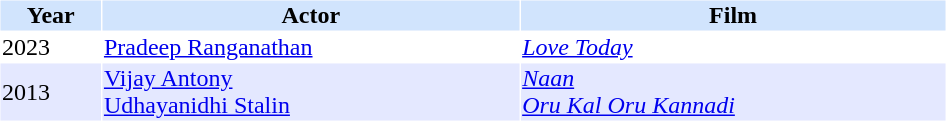<table cellspacing="1" cellpadding="1" border="0" width="50%">
<tr bgcolor="#d1e4fd">
<th>Year</th>
<th>Actor</th>
<th>Film</th>
</tr>
<tr>
<td>2023</td>
<td><a href='#'>Pradeep Ranganathan</a></td>
<td><em><a href='#'>Love Today</a></em></td>
</tr>
<tr bgcolor="#e4e8ff">
<td>2013</td>
<td><a href='#'>Vijay Antony</a><br><a href='#'>Udhayanidhi Stalin</a></td>
<td><em><a href='#'>Naan</a></em><br><em><a href='#'>Oru Kal Oru Kannadi</a></em></td>
</tr>
</table>
